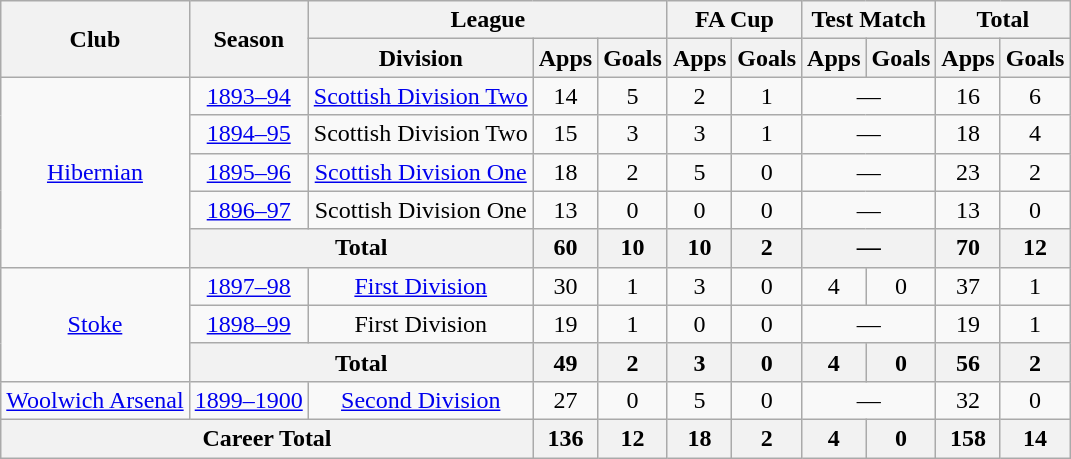<table class="wikitable" style="text-align: center;">
<tr>
<th rowspan="2">Club</th>
<th rowspan="2">Season</th>
<th colspan="3">League</th>
<th colspan="2">FA Cup</th>
<th colspan="2">Test Match</th>
<th colspan="2">Total</th>
</tr>
<tr>
<th>Division</th>
<th>Apps</th>
<th>Goals</th>
<th>Apps</th>
<th>Goals</th>
<th>Apps</th>
<th>Goals</th>
<th>Apps</th>
<th>Goals</th>
</tr>
<tr>
<td rowspan="5"><a href='#'>Hibernian</a></td>
<td><a href='#'>1893–94</a></td>
<td><a href='#'>Scottish Division Two</a></td>
<td>14</td>
<td>5</td>
<td>2</td>
<td>1</td>
<td colspan="2">—</td>
<td>16</td>
<td>6</td>
</tr>
<tr>
<td><a href='#'>1894–95</a></td>
<td>Scottish Division Two</td>
<td>15</td>
<td>3</td>
<td>3</td>
<td>1</td>
<td colspan="2">—</td>
<td>18</td>
<td>4</td>
</tr>
<tr>
<td><a href='#'>1895–96</a></td>
<td><a href='#'>Scottish Division One</a></td>
<td>18</td>
<td>2</td>
<td>5</td>
<td>0</td>
<td colspan="2">—</td>
<td>23</td>
<td>2</td>
</tr>
<tr>
<td><a href='#'>1896–97</a></td>
<td>Scottish Division One</td>
<td>13</td>
<td>0</td>
<td>0</td>
<td>0</td>
<td colspan="2">—</td>
<td>13</td>
<td>0</td>
</tr>
<tr>
<th colspan="2">Total</th>
<th>60</th>
<th>10</th>
<th>10</th>
<th>2</th>
<th colspan="2">—</th>
<th>70</th>
<th>12</th>
</tr>
<tr>
<td rowspan="3"><a href='#'>Stoke</a></td>
<td><a href='#'>1897–98</a></td>
<td><a href='#'>First Division</a></td>
<td>30</td>
<td>1</td>
<td>3</td>
<td>0</td>
<td>4</td>
<td>0</td>
<td>37</td>
<td>1</td>
</tr>
<tr>
<td><a href='#'>1898–99</a></td>
<td>First Division</td>
<td>19</td>
<td>1</td>
<td>0</td>
<td>0</td>
<td colspan="2">—</td>
<td>19</td>
<td>1</td>
</tr>
<tr>
<th colspan="2">Total</th>
<th>49</th>
<th>2</th>
<th>3</th>
<th>0</th>
<th>4</th>
<th>0</th>
<th>56</th>
<th>2</th>
</tr>
<tr>
<td><a href='#'>Woolwich Arsenal</a></td>
<td><a href='#'>1899–1900</a></td>
<td><a href='#'>Second Division</a></td>
<td>27</td>
<td>0</td>
<td>5</td>
<td>0</td>
<td colspan="2">—</td>
<td>32</td>
<td>0</td>
</tr>
<tr>
<th colspan="3">Career Total</th>
<th>136</th>
<th>12</th>
<th>18</th>
<th>2</th>
<th>4</th>
<th>0</th>
<th>158</th>
<th>14</th>
</tr>
</table>
